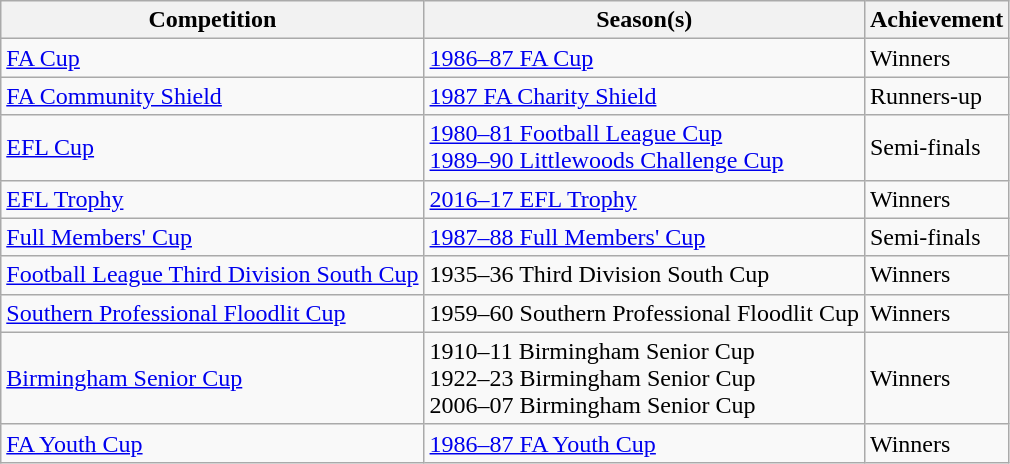<table class="wikitable">
<tr>
<th>Competition</th>
<th>Season(s)</th>
<th>Achievement</th>
</tr>
<tr>
<td><a href='#'>FA Cup</a></td>
<td><a href='#'>1986–87 FA Cup</a></td>
<td>Winners</td>
</tr>
<tr>
<td><a href='#'>FA Community Shield</a></td>
<td><a href='#'>1987 FA Charity Shield</a></td>
<td>Runners-up</td>
</tr>
<tr>
<td><a href='#'>EFL Cup</a></td>
<td><a href='#'>1980–81 Football League Cup</a><br><a href='#'>1989–90 Littlewoods Challenge Cup</a></td>
<td>Semi-finals</td>
</tr>
<tr>
<td><a href='#'>EFL Trophy</a></td>
<td><a href='#'>2016–17 EFL Trophy</a></td>
<td>Winners</td>
</tr>
<tr>
<td><a href='#'>Full Members' Cup</a></td>
<td><a href='#'>1987–88 Full Members' Cup</a></td>
<td>Semi-finals</td>
</tr>
<tr>
<td><a href='#'>Football League Third Division South Cup</a></td>
<td>1935–36 Third Division South Cup</td>
<td>Winners</td>
</tr>
<tr>
<td><a href='#'>Southern Professional Floodlit Cup</a></td>
<td>1959–60 Southern Professional Floodlit Cup</td>
<td>Winners</td>
</tr>
<tr>
<td><a href='#'>Birmingham Senior Cup</a></td>
<td>1910–11 Birmingham Senior Cup<br>1922–23 Birmingham Senior Cup<br>2006–07 Birmingham Senior Cup</td>
<td>Winners</td>
</tr>
<tr>
<td><a href='#'>FA Youth Cup</a></td>
<td><a href='#'>1986–87 FA Youth Cup</a></td>
<td>Winners</td>
</tr>
</table>
